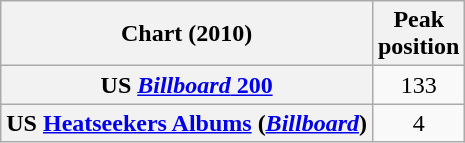<table class="wikitable sortable plainrowheaders" style="text-align:center">
<tr>
<th scope="col">Chart (2010)</th>
<th scope="col">Peak<br>position</th>
</tr>
<tr>
<th scope="row">US <a href='#'><em>Billboard</em> 200</a></th>
<td>133</td>
</tr>
<tr>
<th scope="row">US <a href='#'>Heatseekers Albums</a> (<a href='#'><em>Billboard</em></a>)</th>
<td>4</td>
</tr>
</table>
